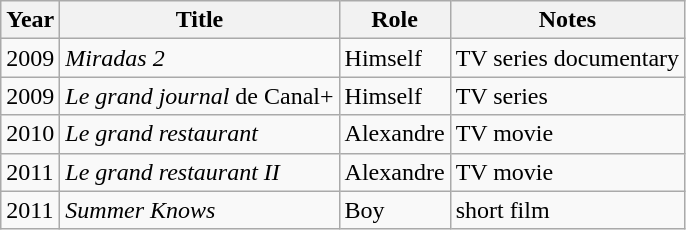<table class="wikitable sortable">
<tr>
<th>Year</th>
<th>Title</th>
<th>Role</th>
<th class="unsortable">Notes</th>
</tr>
<tr>
<td>2009</td>
<td><em>Miradas 2</em></td>
<td>Himself</td>
<td>TV series documentary</td>
</tr>
<tr>
<td>2009</td>
<td><em>Le grand journal</em> de Canal+</td>
<td>Himself</td>
<td>TV series</td>
</tr>
<tr>
<td>2010</td>
<td><em>Le grand restaurant</em></td>
<td>Alexandre</td>
<td>TV movie</td>
</tr>
<tr>
<td>2011</td>
<td><em>Le grand restaurant II</em></td>
<td>Alexandre</td>
<td>TV movie</td>
</tr>
<tr>
<td>2011</td>
<td><em>Summer Knows</em></td>
<td>Boy</td>
<td>short film</td>
</tr>
</table>
